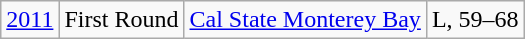<table class="wikitable">
<tr align="center">
<td><a href='#'>2011</a></td>
<td>First Round</td>
<td><a href='#'>Cal State Monterey Bay</a></td>
<td>L, 59–68</td>
</tr>
</table>
